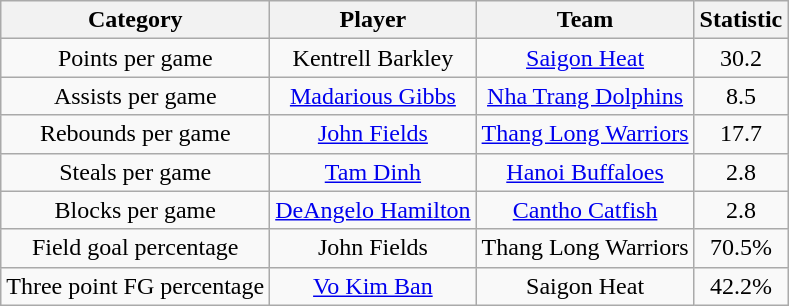<table class="wikitable" style="text-align:center">
<tr>
<th>Category</th>
<th>Player</th>
<th>Team</th>
<th>Statistic</th>
</tr>
<tr>
<td>Points per game</td>
<td>Kentrell Barkley</td>
<td><a href='#'>Saigon Heat</a></td>
<td>30.2</td>
</tr>
<tr>
<td>Assists per game</td>
<td><a href='#'>Madarious Gibbs</a></td>
<td><a href='#'>Nha Trang Dolphins</a></td>
<td>8.5</td>
</tr>
<tr>
<td>Rebounds per game</td>
<td><a href='#'>John Fields</a></td>
<td><a href='#'>Thang Long Warriors</a></td>
<td>17.7</td>
</tr>
<tr>
<td>Steals per game</td>
<td><a href='#'>Tam Dinh</a></td>
<td><a href='#'>Hanoi Buffaloes</a></td>
<td>2.8</td>
</tr>
<tr>
<td>Blocks per game</td>
<td><a href='#'>DeAngelo Hamilton</a></td>
<td><a href='#'>Cantho Catfish</a></td>
<td>2.8</td>
</tr>
<tr>
<td>Field goal percentage</td>
<td>John Fields</td>
<td>Thang Long Warriors</td>
<td>70.5%</td>
</tr>
<tr>
<td>Three point FG percentage</td>
<td><a href='#'>Vo Kim Ban</a></td>
<td>Saigon Heat</td>
<td>42.2%</td>
</tr>
</table>
